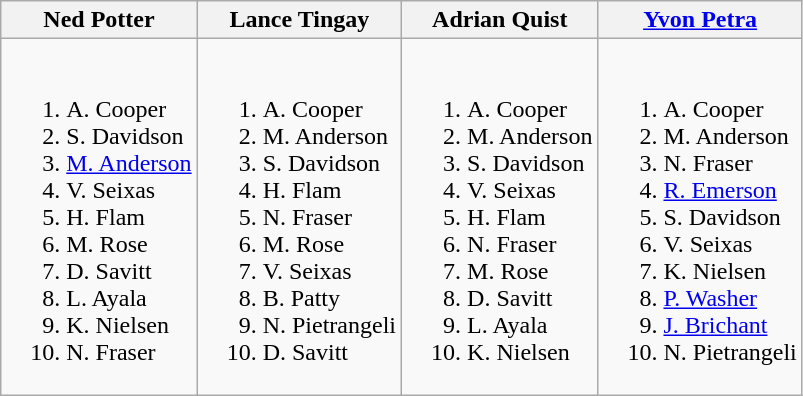<table class="wikitable">
<tr>
<th>Ned Potter</th>
<th>Lance Tingay<strong></strong></th>
<th>Adrian Quist</th>
<th><a href='#'>Yvon Petra</a><em></em></th>
</tr>
<tr style="vertical-align: top;">
<td style="white-space: nowrap;"><br><ol><li> A. Cooper</li><li> S. Davidson</li><li> <a href='#'>M. Anderson</a></li><li> V. Seixas</li><li> H. Flam</li><li> M. Rose</li><li> D. Savitt</li><li> L. Ayala</li><li> K. Nielsen</li><li> N. Fraser</li></ol></td>
<td style="white-space: nowrap;"><br><ol><li> A. Cooper</li><li> M. Anderson</li><li> S. Davidson</li><li> H. Flam</li><li> N. Fraser</li><li> M. Rose</li><li> V. Seixas</li><li> B. Patty</li><li> N. Pietrangeli</li><li> D. Savitt</li></ol></td>
<td style="white-space: nowrap;"><br><ol><li> A. Cooper</li><li> M. Anderson</li><li> S. Davidson</li><li> V. Seixas</li><li> H. Flam</li><li> N. Fraser</li><li> M. Rose</li><li> D. Savitt</li><li> L. Ayala</li><li> K. Nielsen</li></ol></td>
<td style="white-space: nowrap;"><br><ol><li> A. Cooper</li><li> M. Anderson</li><li> N. Fraser</li><li> <a href='#'>R. Emerson</a></li><li> S. Davidson</li><li> V. Seixas</li><li> K. Nielsen</li><li> <a href='#'>P. Washer</a></li><li> <a href='#'>J. Brichant</a></li><li> N. Pietrangeli</li></ol></td>
</tr>
</table>
